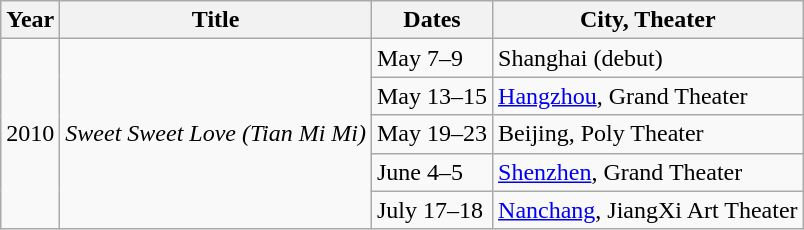<table class="wikitable sortable">
<tr>
<th>Year</th>
<th>Title</th>
<th>Dates</th>
<th class="unsortable">City, Theater</th>
</tr>
<tr>
<td rowspan="5">2010</td>
<td rowspan="5"><em>Sweet Sweet Love (Tian Mi Mi)</em></td>
<td>May 7–9</td>
<td>Shanghai (debut)</td>
</tr>
<tr>
<td>May 13–15</td>
<td><a href='#'>Hangzhou</a>, Grand Theater</td>
</tr>
<tr>
<td>May 19–23</td>
<td>Beijing, Poly Theater</td>
</tr>
<tr>
<td>June 4–5</td>
<td><a href='#'>Shenzhen</a>, Grand Theater</td>
</tr>
<tr>
<td>July 17–18</td>
<td><a href='#'>Nanchang</a>, JiangXi Art Theater</td>
</tr>
</table>
